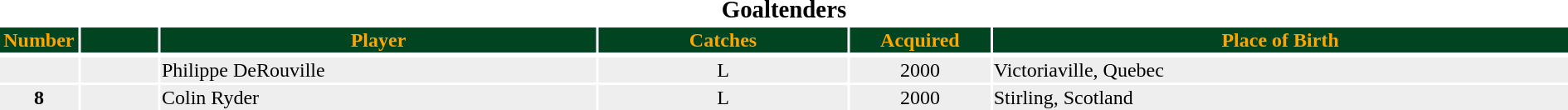<table class="toccolours" style="width:100%">
<tr>
<th colspan=6><big>Goaltenders </big></th>
</tr>
<tr style="background:#014421; color:#FFA500">
<th width=5%>Number</th>
<th width=5%></th>
<th !width=15%>Player</th>
<th width=16%>Catches</th>
<th width=9%>Acquired</th>
<th width=37%>Place of Birth</th>
</tr>
<tr>
</tr>
<tr style="background:#eee">
<td align=center></td>
<td align=center></td>
<td>Philippe DeRouville</td>
<td align=center>L</td>
<td align=center>2000</td>
<td>Victoriaville, Quebec</td>
</tr>
<tr style="background:#eee">
<td align=center><strong>8</strong></td>
<td align=center></td>
<td>Colin Ryder</td>
<td align=center>L</td>
<td align=center>2000</td>
<td>Stirling, Scotland</td>
</tr>
</table>
